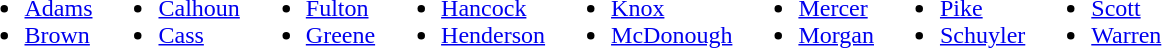<table>
<tr>
<td><br><ul><li><a href='#'>Adams</a></li><li><a href='#'>Brown</a></li></ul></td>
<td><br><ul><li><a href='#'>Calhoun</a></li><li><a href='#'>Cass</a></li></ul></td>
<td><br><ul><li><a href='#'>Fulton</a></li><li><a href='#'>Greene</a></li></ul></td>
<td><br><ul><li><a href='#'>Hancock</a></li><li><a href='#'>Henderson</a></li></ul></td>
<td><br><ul><li><a href='#'>Knox</a></li><li><a href='#'>McDonough</a></li></ul></td>
<td><br><ul><li><a href='#'>Mercer</a></li><li><a href='#'>Morgan</a></li></ul></td>
<td><br><ul><li><a href='#'>Pike</a></li><li><a href='#'>Schuyler</a></li></ul></td>
<td><br><ul><li><a href='#'>Scott</a></li><li><a href='#'>Warren</a></li></ul></td>
</tr>
</table>
